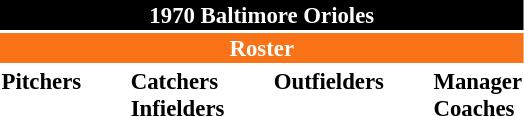<table class="toccolours" style="font-size: 95%;">
<tr>
<th colspan="10" style="background-color: black; color: white; text-align: center;">1970 Baltimore Orioles</th>
</tr>
<tr>
<td colspan="10" style="background-color: #F87217; color: white; text-align: center;"><strong>Roster</strong></td>
</tr>
<tr>
<td valign="top"><strong>Pitchers</strong><br>










</td>
<td width="25px"></td>
<td valign="top"><strong>Catchers</strong><br>



<strong>Infielders</strong>







</td>
<td width="25px"></td>
<td valign="top"><strong>Outfielders</strong><br>






</td>
<td width="25px"></td>
<td valign="top"><strong>Manager</strong><br>
<strong>Coaches</strong>



</td>
</tr>
<tr>
</tr>
</table>
